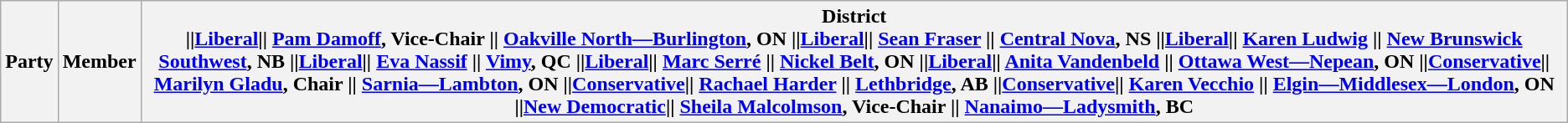<table class="wikitable">
<tr>
<th colspan="2">Party</th>
<th>Member</th>
<th>District<br>||<a href='#'>Liberal</a>|| <a href='#'>Pam Damoff</a>, Vice-Chair || <a href='#'>Oakville North—Burlington</a>, ON
||<a href='#'>Liberal</a>|| <a href='#'>Sean Fraser</a> || <a href='#'>Central Nova</a>, NS
||<a href='#'>Liberal</a>|| <a href='#'>Karen Ludwig</a> || <a href='#'>New Brunswick Southwest</a>, NB
||<a href='#'>Liberal</a>|| <a href='#'>Eva Nassif</a> || <a href='#'>Vimy</a>, QC
||<a href='#'>Liberal</a>|| <a href='#'>Marc Serré</a> || <a href='#'>Nickel Belt</a>, ON
||<a href='#'>Liberal</a>|| <a href='#'>Anita Vandenbeld</a> || <a href='#'>Ottawa West—Nepean</a>, ON
||<a href='#'>Conservative</a>|| <a href='#'>Marilyn Gladu</a>, Chair || <a href='#'>Sarnia—Lambton</a>, ON
||<a href='#'>Conservative</a>|| <a href='#'>Rachael Harder</a> || <a href='#'>Lethbridge</a>, AB
||<a href='#'>Conservative</a>|| <a href='#'>Karen Vecchio</a> || <a href='#'>Elgin—Middlesex—London</a>, ON
||<a href='#'>New Democratic</a>|| <a href='#'>Sheila Malcolmson</a>, Vice-Chair || <a href='#'>Nanaimo—Ladysmith</a>, BC</th>
</tr>
</table>
